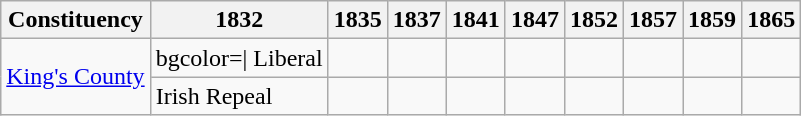<table class=wikitable sortable>
<tr>
<th>Constituency</th>
<th>1832</th>
<th>1835</th>
<th>1837</th>
<th>1841</th>
<th>1847</th>
<th>1852</th>
<th>1857</th>
<th>1859</th>
<th>1865</th>
</tr>
<tr>
<td rowspan=2><a href='#'>King's County</a></td>
<td align=center>bgcolor=| Liberal</td>
<td></td>
<td></td>
<td></td>
<td></td>
<td></td>
<td></td>
<td></td>
<td></td>
</tr>
<tr>
<td bgcolor=>Irish Repeal</td>
<td></td>
<td></td>
<td></td>
<td></td>
<td></td>
<td></td>
<td></td>
<td></td>
</tr>
</table>
